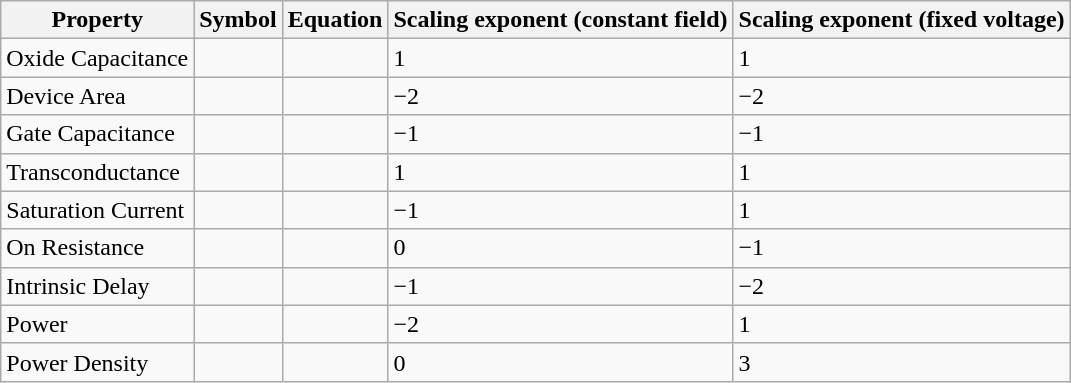<table class="wikitable">
<tr>
<th>Property</th>
<th>Symbol</th>
<th>Equation</th>
<th>Scaling exponent (constant field)</th>
<th>Scaling exponent (fixed voltage)</th>
</tr>
<tr>
<td>Oxide Capacitance</td>
<td></td>
<td></td>
<td>1</td>
<td>1</td>
</tr>
<tr>
<td>Device Area</td>
<td></td>
<td></td>
<td>−2</td>
<td>−2</td>
</tr>
<tr>
<td>Gate Capacitance</td>
<td></td>
<td></td>
<td>−1</td>
<td>−1</td>
</tr>
<tr>
<td>Transconductance</td>
<td></td>
<td></td>
<td>1</td>
<td>1</td>
</tr>
<tr>
<td>Saturation Current</td>
<td></td>
<td></td>
<td>−1</td>
<td>1</td>
</tr>
<tr>
<td>On Resistance</td>
<td></td>
<td></td>
<td>0</td>
<td>−1</td>
</tr>
<tr>
<td>Intrinsic Delay</td>
<td></td>
<td></td>
<td>−1</td>
<td>−2</td>
</tr>
<tr>
<td>Power</td>
<td></td>
<td></td>
<td>−2</td>
<td>1</td>
</tr>
<tr>
<td>Power Density</td>
<td></td>
<td></td>
<td>0</td>
<td>3</td>
</tr>
</table>
